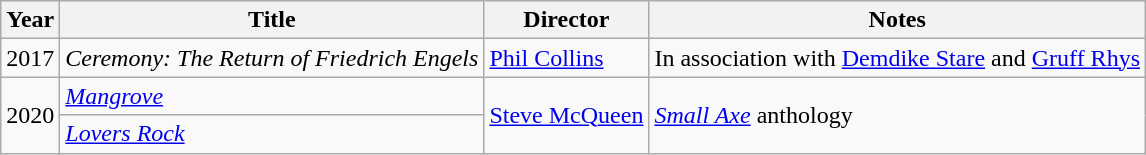<table class="wikitable">
<tr>
<th>Year</th>
<th>Title</th>
<th>Director</th>
<th>Notes</th>
</tr>
<tr>
<td>2017</td>
<td><em>Ceremony: The Return of Friedrich Engels</em></td>
<td><a href='#'>Phil Collins</a></td>
<td>In association with <a href='#'>Demdike Stare</a> and <a href='#'>Gruff Rhys</a></td>
</tr>
<tr>
<td rowspan="2">2020</td>
<td><em><a href='#'>Mangrove</a></em></td>
<td rowspan="2"><a href='#'>Steve McQueen</a></td>
<td rowspan="2"><em><a href='#'>Small Axe</a></em> anthology</td>
</tr>
<tr>
<td><em><a href='#'>Lovers Rock</a></em></td>
</tr>
</table>
